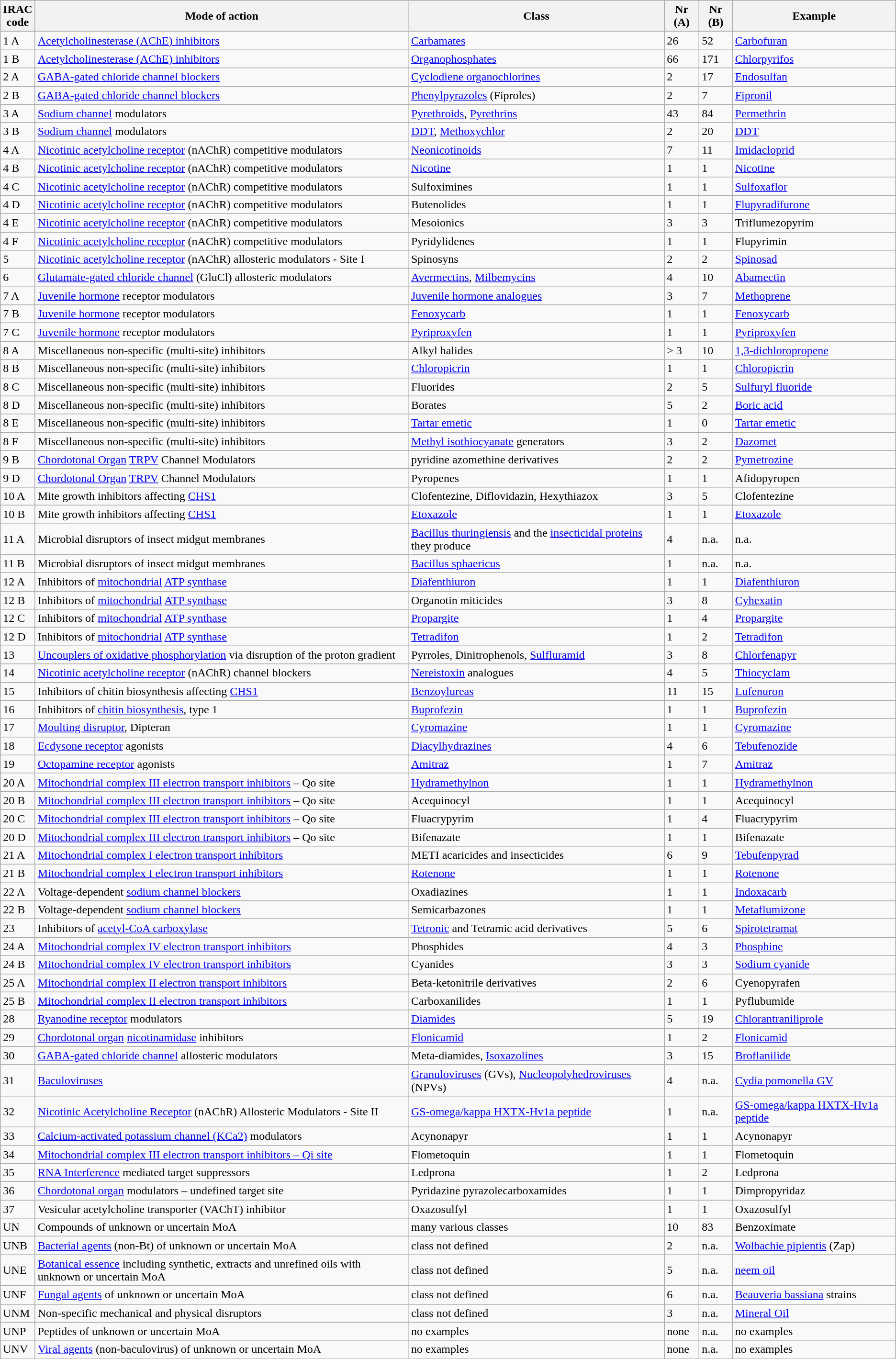<table class="wikitable">
<tr>
<th data-sort-type="number">IRAC<br>code</th>
<th>Mode of action</th>
<th>Class</th>
<th>Nr (A)</th>
<th>Nr (B)</th>
<th>Example</th>
</tr>
<tr>
<td>1 A</td>
<td><a href='#'>Acetylcholinesterase (AChE) inhibitors</a></td>
<td><a href='#'>Carbamates</a></td>
<td>26</td>
<td>52</td>
<td><a href='#'>Carbofuran</a></td>
</tr>
<tr>
<td>1 B</td>
<td><a href='#'>Acetylcholinesterase (AChE) inhibitors</a></td>
<td><a href='#'>Organophosphates</a></td>
<td>66</td>
<td>171</td>
<td><a href='#'>Chlorpyrifos</a></td>
</tr>
<tr>
<td>2 A</td>
<td><a href='#'>GABA-gated chloride channel blockers</a></td>
<td><a href='#'>Cyclodiene organochlorines</a></td>
<td>2</td>
<td>17</td>
<td><a href='#'>Endosulfan</a></td>
</tr>
<tr>
<td>2 B</td>
<td><a href='#'>GABA-gated chloride channel blockers</a></td>
<td><a href='#'>Phenylpyrazoles</a> (Fiproles)</td>
<td>2</td>
<td>7</td>
<td><a href='#'>Fipronil</a></td>
</tr>
<tr>
<td>3 A</td>
<td><a href='#'>Sodium channel</a> modulators</td>
<td><a href='#'>Pyrethroids</a>, <a href='#'>Pyrethrins</a></td>
<td>43</td>
<td>84</td>
<td><a href='#'>Permethrin</a></td>
</tr>
<tr>
<td>3 B</td>
<td><a href='#'>Sodium channel</a> modulators</td>
<td><a href='#'>DDT</a>, <a href='#'>Methoxychlor</a></td>
<td>2</td>
<td>20</td>
<td><a href='#'>DDT</a></td>
</tr>
<tr>
<td>4 A</td>
<td><a href='#'>Nicotinic acetylcholine receptor</a> (nAChR)  competitive modulators</td>
<td><a href='#'>Neonicotinoids</a></td>
<td>7</td>
<td>11</td>
<td><a href='#'>Imidacloprid</a></td>
</tr>
<tr>
<td>4 B</td>
<td><a href='#'>Nicotinic acetylcholine receptor</a> (nAChR)  competitive modulators</td>
<td><a href='#'>Nicotine</a></td>
<td>1</td>
<td>1</td>
<td><a href='#'>Nicotine</a></td>
</tr>
<tr>
<td>4 C</td>
<td><a href='#'>Nicotinic acetylcholine receptor</a> (nAChR)  competitive modulators</td>
<td>Sulfoximines</td>
<td>1</td>
<td>1</td>
<td><a href='#'>Sulfoxaflor</a></td>
</tr>
<tr>
<td>4 D</td>
<td><a href='#'>Nicotinic acetylcholine receptor</a> (nAChR)  competitive modulators</td>
<td>Butenolides</td>
<td>1</td>
<td>1</td>
<td><a href='#'>Flupyradifurone</a></td>
</tr>
<tr>
<td>4 E</td>
<td><a href='#'>Nicotinic acetylcholine receptor</a> (nAChR)  competitive modulators</td>
<td>Mesoionics</td>
<td>3</td>
<td>3</td>
<td>Triflumezopyrim</td>
</tr>
<tr>
<td>4 F</td>
<td><a href='#'>Nicotinic acetylcholine receptor</a> (nAChR)  competitive modulators</td>
<td>Pyridylidenes</td>
<td>1</td>
<td>1</td>
<td>Flupyrimin</td>
</tr>
<tr>
<td>5</td>
<td><a href='#'>Nicotinic acetylcholine receptor</a> (nAChR)  allosteric modulators - Site I</td>
<td>Spinosyns</td>
<td>2</td>
<td>2</td>
<td><a href='#'>Spinosad</a></td>
</tr>
<tr>
<td>6</td>
<td><a href='#'>Glutamate-gated chloride channel</a> (GluCl)  allosteric modulators</td>
<td><a href='#'>Avermectins</a>, <a href='#'>Milbemycins</a></td>
<td>4</td>
<td>10</td>
<td><a href='#'>Abamectin</a></td>
</tr>
<tr>
<td>7 A</td>
<td><a href='#'>Juvenile hormone</a> receptor modulators</td>
<td><a href='#'>Juvenile hormone analogues</a></td>
<td>3</td>
<td>7</td>
<td><a href='#'>Methoprene</a></td>
</tr>
<tr>
<td>7 B</td>
<td><a href='#'>Juvenile hormone</a> receptor modulators</td>
<td><a href='#'>Fenoxycarb</a></td>
<td>1</td>
<td>1</td>
<td><a href='#'>Fenoxycarb</a></td>
</tr>
<tr>
<td>7 C</td>
<td><a href='#'>Juvenile hormone</a> receptor modulators</td>
<td><a href='#'>Pyriproxyfen</a></td>
<td>1</td>
<td>1</td>
<td><a href='#'>Pyriproxyfen</a></td>
</tr>
<tr>
<td>8 A</td>
<td>Miscellaneous non-specific (multi-site)  inhibitors</td>
<td>Alkyl halides</td>
<td>> 3</td>
<td>10</td>
<td><a href='#'>1,3-dichloropropene</a></td>
</tr>
<tr>
<td>8 B</td>
<td>Miscellaneous non-specific (multi-site)  inhibitors</td>
<td><a href='#'>Chloropicrin</a></td>
<td>1</td>
<td>1</td>
<td><a href='#'>Chloropicrin</a></td>
</tr>
<tr>
<td>8 C</td>
<td>Miscellaneous non-specific (multi-site)  inhibitors</td>
<td>Fluorides</td>
<td>2</td>
<td>5</td>
<td><a href='#'>Sulfuryl fluoride</a></td>
</tr>
<tr>
<td>8 D</td>
<td>Miscellaneous non-specific (multi-site)  inhibitors</td>
<td>Borates</td>
<td>5</td>
<td>2</td>
<td><a href='#'>Boric acid</a></td>
</tr>
<tr>
<td>8 E</td>
<td>Miscellaneous non-specific (multi-site)  inhibitors</td>
<td><a href='#'>Tartar emetic</a></td>
<td>1</td>
<td>0</td>
<td><a href='#'>Tartar emetic</a></td>
</tr>
<tr>
<td>8 F</td>
<td>Miscellaneous non-specific (multi-site)  inhibitors</td>
<td><a href='#'>Methyl isothiocyanate</a> generators</td>
<td>3</td>
<td>2</td>
<td><a href='#'>Dazomet</a></td>
</tr>
<tr>
<td>9 B</td>
<td><a href='#'>Chordotonal Organ</a> <a href='#'>TRPV</a> Channel Modulators</td>
<td>pyridine azomethine derivatives</td>
<td>2</td>
<td>2</td>
<td><a href='#'>Pymetrozine</a></td>
</tr>
<tr>
<td>9 D</td>
<td><a href='#'>Chordotonal Organ</a> <a href='#'>TRPV</a> Channel Modulators</td>
<td>Pyropenes</td>
<td>1</td>
<td>1</td>
<td>Afidopyropen</td>
</tr>
<tr>
<td>10 A</td>
<td>Mite growth inhibitors affecting <a href='#'>CHS1</a></td>
<td>Clofentezine, Diflovidazin, Hexythiazox</td>
<td>3</td>
<td>5</td>
<td>Clofentezine</td>
</tr>
<tr>
<td>10 B</td>
<td>Mite growth inhibitors affecting <a href='#'>CHS1</a></td>
<td><a href='#'>Etoxazole</a></td>
<td>1</td>
<td>1</td>
<td><a href='#'>Etoxazole</a></td>
</tr>
<tr>
<td>11 A</td>
<td>Microbial disruptors of insect midgut  membranes</td>
<td><a href='#'>Bacillus thuringiensis</a> and the  <a href='#'>insecticidal proteins</a> they produce</td>
<td>4</td>
<td>n.a.</td>
<td>n.a.</td>
</tr>
<tr>
<td>11 B</td>
<td>Microbial disruptors of insect midgut  membranes</td>
<td><a href='#'>Bacillus sphaericus</a></td>
<td>1</td>
<td>n.a.</td>
<td>n.a.</td>
</tr>
<tr>
<td>12 A</td>
<td>Inhibitors of <a href='#'>mitochondrial</a> <a href='#'>ATP synthase</a></td>
<td><a href='#'>Diafenthiuron</a></td>
<td>1</td>
<td>1</td>
<td><a href='#'>Diafenthiuron</a></td>
</tr>
<tr>
<td>12 B</td>
<td>Inhibitors of <a href='#'>mitochondrial</a> <a href='#'>ATP synthase</a></td>
<td>Organotin miticides</td>
<td>3</td>
<td>8</td>
<td><a href='#'>Cyhexatin</a></td>
</tr>
<tr>
<td>12 C</td>
<td>Inhibitors of <a href='#'>mitochondrial</a> <a href='#'>ATP synthase</a></td>
<td><a href='#'>Propargite</a></td>
<td>1</td>
<td>4</td>
<td><a href='#'>Propargite</a></td>
</tr>
<tr>
<td>12 D</td>
<td>Inhibitors of <a href='#'>mitochondrial</a> <a href='#'>ATP synthase</a></td>
<td><a href='#'>Tetradifon</a></td>
<td>1</td>
<td>2</td>
<td><a href='#'>Tetradifon</a></td>
</tr>
<tr>
<td>13</td>
<td><a href='#'>Uncouplers of oxidative phosphorylation</a> via disruption of the proton gradient</td>
<td>Pyrroles, Dinitrophenols, <a href='#'>Sulfluramid</a></td>
<td>3</td>
<td>8</td>
<td><a href='#'>Chlorfenapyr</a></td>
</tr>
<tr>
<td>14</td>
<td><a href='#'>Nicotinic acetylcholine receptor</a> (nAChR) channel blockers</td>
<td><a href='#'>Nereistoxin</a> analogues</td>
<td>4</td>
<td>5</td>
<td><a href='#'>Thiocyclam</a></td>
</tr>
<tr>
<td>15</td>
<td>Inhibitors of chitin biosynthesis  affecting <a href='#'>CHS1</a></td>
<td><a href='#'>Benzoylureas</a></td>
<td>11</td>
<td>15</td>
<td><a href='#'>Lufenuron</a></td>
</tr>
<tr>
<td>16</td>
<td>Inhibitors of <a href='#'>chitin biosynthesis</a>, type 1</td>
<td><a href='#'>Buprofezin</a></td>
<td>1</td>
<td>1</td>
<td><a href='#'>Buprofezin</a></td>
</tr>
<tr>
<td>17</td>
<td><a href='#'>Moulting disruptor</a>, Dipteran</td>
<td><a href='#'>Cyromazine</a></td>
<td>1</td>
<td>1</td>
<td><a href='#'>Cyromazine</a></td>
</tr>
<tr>
<td>18</td>
<td><a href='#'>Ecdysone receptor</a> agonists</td>
<td><a href='#'>Diacylhydrazines</a></td>
<td>4</td>
<td>6</td>
<td><a href='#'>Tebufenozide</a></td>
</tr>
<tr>
<td>19</td>
<td><a href='#'>Octopamine receptor</a> agonists</td>
<td><a href='#'>Amitraz</a></td>
<td>1</td>
<td>7</td>
<td><a href='#'>Amitraz</a></td>
</tr>
<tr>
<td>20 A</td>
<td><a href='#'>Mitochondrial complex III electron  transport inhibitors</a> – Qo site</td>
<td><a href='#'>Hydramethylnon</a></td>
<td>1</td>
<td>1</td>
<td><a href='#'>Hydramethylnon</a></td>
</tr>
<tr>
<td>20 B</td>
<td><a href='#'>Mitochondrial complex III electron  transport inhibitors</a> – Qo site</td>
<td>Acequinocyl</td>
<td>1</td>
<td>1</td>
<td>Acequinocyl</td>
</tr>
<tr>
<td>20 C</td>
<td><a href='#'>Mitochondrial complex III electron  transport inhibitors</a> – Qo site</td>
<td>Fluacrypyrim</td>
<td>1</td>
<td>4</td>
<td>Fluacrypyrim</td>
</tr>
<tr>
<td>20 D</td>
<td><a href='#'>Mitochondrial complex III electron  transport inhibitors</a> – Qo site</td>
<td>Bifenazate</td>
<td>1</td>
<td>1</td>
<td>Bifenazate</td>
</tr>
<tr>
<td>21 A</td>
<td><a href='#'>Mitochondrial complex I electron  transport inhibitors</a></td>
<td>METI acaricides and insecticides</td>
<td>6</td>
<td>9</td>
<td><a href='#'>Tebufenpyrad</a></td>
</tr>
<tr>
<td>21 B</td>
<td><a href='#'>Mitochondrial complex I electron  transport inhibitors</a></td>
<td><a href='#'>Rotenone</a></td>
<td>1</td>
<td>1</td>
<td><a href='#'>Rotenone</a></td>
</tr>
<tr>
<td>22 A</td>
<td>Voltage-dependent <a href='#'>sodium channel blockers</a></td>
<td>Oxadiazines</td>
<td>1</td>
<td>1</td>
<td><a href='#'>Indoxacarb</a></td>
</tr>
<tr>
<td>22 B</td>
<td>Voltage-dependent <a href='#'>sodium channel blockers</a></td>
<td>Semicarbazones</td>
<td>1</td>
<td>1</td>
<td><a href='#'>Metaflumizone</a></td>
</tr>
<tr>
<td>23</td>
<td>Inhibitors of <a href='#'>acetyl-CoA carboxylase</a></td>
<td><a href='#'>Tetronic</a> and Tetramic acid derivatives</td>
<td>5</td>
<td>6</td>
<td><a href='#'>Spirotetramat</a></td>
</tr>
<tr>
<td>24 A</td>
<td><a href='#'>Mitochondrial complex IV electron  transport inhibitors</a></td>
<td>Phosphides</td>
<td>4</td>
<td>3</td>
<td><a href='#'>Phosphine</a></td>
</tr>
<tr>
<td>24 B</td>
<td><a href='#'>Mitochondrial complex IV electron  transport inhibitors</a></td>
<td>Cyanides</td>
<td>3</td>
<td>3</td>
<td><a href='#'>Sodium cyanide</a></td>
</tr>
<tr>
<td>25 A</td>
<td><a href='#'>Mitochondrial complex II electron  transport inhibitors</a></td>
<td>Beta-ketonitrile derivatives</td>
<td>2</td>
<td>6</td>
<td>Cyenopyrafen</td>
</tr>
<tr>
<td>25 B</td>
<td><a href='#'>Mitochondrial complex II electron  transport inhibitors</a></td>
<td>Carboxanilides</td>
<td>1</td>
<td>1</td>
<td>Pyflubumide</td>
</tr>
<tr>
<td>28</td>
<td><a href='#'>Ryanodine receptor</a> modulators</td>
<td><a href='#'>Diamides</a></td>
<td>5</td>
<td>19</td>
<td><a href='#'>Chlorantraniliprole</a></td>
</tr>
<tr>
<td>29</td>
<td><a href='#'>Chordotonal organ</a> <a href='#'>nicotinamidase</a>  inhibitors</td>
<td><a href='#'>Flonicamid</a></td>
<td>1</td>
<td>2</td>
<td><a href='#'>Flonicamid</a></td>
</tr>
<tr>
<td>30</td>
<td><a href='#'>GABA-gated chloride channel</a> allosteric  modulators</td>
<td>Meta-diamides, <a href='#'>Isoxazolines</a></td>
<td>3</td>
<td>15</td>
<td><a href='#'>Broflanilide</a></td>
</tr>
<tr>
<td>31</td>
<td><a href='#'>Baculoviruses</a></td>
<td><a href='#'>Granuloviruses</a> (GVs),  <a href='#'>Nucleopolyhedroviruses</a> (NPVs)</td>
<td>4</td>
<td>n.a.</td>
<td><a href='#'>Cydia pomonella GV</a></td>
</tr>
<tr>
<td>32</td>
<td><a href='#'>Nicotinic Acetylcholine Receptor</a> (nAChR)  Allosteric Modulators - Site II</td>
<td><a href='#'>GS-omega/kappa HXTX-Hv1a peptide</a></td>
<td>1</td>
<td>n.a.</td>
<td><a href='#'>GS-omega/kappa HXTX-Hv1a peptide</a></td>
</tr>
<tr>
<td>33</td>
<td><a href='#'>Calcium‐activated potassium channel  (KCa2)</a> modulators</td>
<td>Acynonapyr</td>
<td>1</td>
<td>1</td>
<td>Acynonapyr</td>
</tr>
<tr>
<td>34</td>
<td><a href='#'>Mitochondrial complex III electron  transport inhibitors – Qi site</a></td>
<td>Flometoquin</td>
<td>1</td>
<td>1</td>
<td>Flometoquin</td>
</tr>
<tr>
<td>35</td>
<td><a href='#'>RNA Interference</a> mediated target  suppressors</td>
<td>Ledprona</td>
<td>1</td>
<td>2</td>
<td>Ledprona</td>
</tr>
<tr>
<td>36</td>
<td><a href='#'>Chordotonal organ</a> modulators – undefined  target site</td>
<td>Pyridazine pyrazolecarboxamides</td>
<td>1</td>
<td>1</td>
<td>Dimpropyridaz</td>
</tr>
<tr>
<td>37</td>
<td>Vesicular acetylcholine transporter  (VAChT) inhibitor</td>
<td>Oxazosulfyl</td>
<td>1</td>
<td>1</td>
<td>Oxazosulfyl</td>
</tr>
<tr>
<td>UN</td>
<td>Compounds of unknown or uncertain MoA</td>
<td>many various classes</td>
<td>10</td>
<td>83</td>
<td>Benzoximate</td>
</tr>
<tr>
<td>UNB</td>
<td><a href='#'>Bacterial agents</a> (non-Bt) of unknown or  uncertain MoA</td>
<td>class not defined</td>
<td>2</td>
<td>n.a.</td>
<td><a href='#'>Wolbachie pipientis</a> (Zap)</td>
</tr>
<tr>
<td>UNE</td>
<td><a href='#'>Botanical essence</a> including synthetic,  extracts and unrefined oils with unknown or uncertain MoA</td>
<td>class not defined</td>
<td>5</td>
<td>n.a.</td>
<td><a href='#'>neem oil</a></td>
</tr>
<tr>
<td>UNF</td>
<td><a href='#'>Fungal agents</a> of unknown or uncertain MoA</td>
<td>class not defined</td>
<td>6</td>
<td>n.a.</td>
<td><a href='#'>Beauveria bassiana</a> strains</td>
</tr>
<tr>
<td>UNM</td>
<td>Non-specific mechanical and physical  disruptors</td>
<td>class not defined</td>
<td>3</td>
<td>n.a.</td>
<td><a href='#'>Mineral Oil</a></td>
</tr>
<tr>
<td>UNP</td>
<td>Peptides of unknown or uncertain MoA</td>
<td>no examples</td>
<td>none</td>
<td>n.a.</td>
<td>no examples</td>
</tr>
<tr>
<td>UNV</td>
<td><a href='#'>Viral agents</a> (non-baculovirus) of unknown  or uncertain MoA</td>
<td>no examples</td>
<td>none</td>
<td>n.a.</td>
<td>no examples</td>
</tr>
</table>
